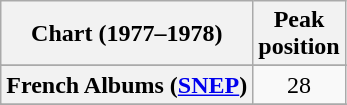<table class="wikitable sortable plainrowheaders">
<tr>
<th>Chart (1977–1978)</th>
<th>Peak<br>position</th>
</tr>
<tr>
</tr>
<tr>
<th scope="row">French Albums (<a href='#'>SNEP</a>)</th>
<td align="center">28</td>
</tr>
<tr>
</tr>
<tr>
</tr>
<tr>
</tr>
</table>
